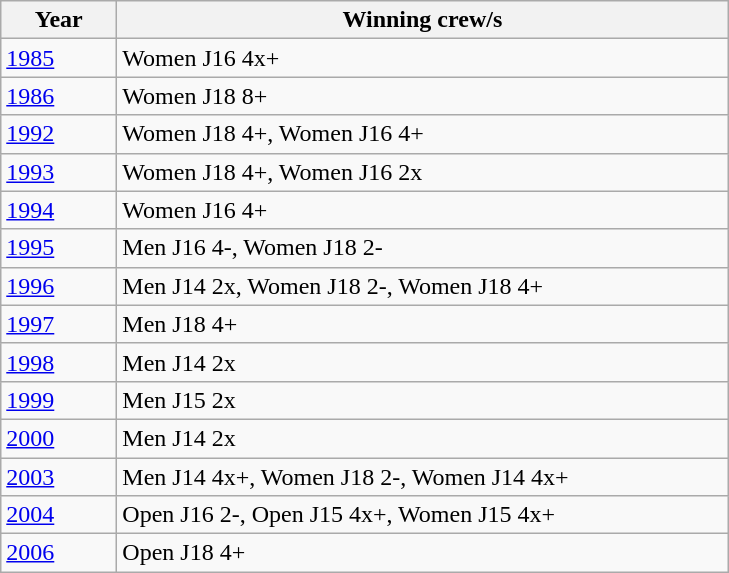<table class="wikitable">
<tr>
<th width=70>Year</th>
<th width=400>Winning crew/s</th>
</tr>
<tr>
<td><a href='#'>1985</a></td>
<td>Women J16 4x+ </td>
</tr>
<tr>
<td><a href='#'>1986</a></td>
<td>Women J18 8+ </td>
</tr>
<tr>
<td><a href='#'>1992</a></td>
<td>Women J18 4+, Women J16 4+ </td>
</tr>
<tr>
<td><a href='#'>1993</a></td>
<td>Women J18 4+, Women J16 2x </td>
</tr>
<tr>
<td><a href='#'>1994</a></td>
<td>Women J16 4+</td>
</tr>
<tr>
<td><a href='#'>1995</a></td>
<td>Men J16 4-, Women J18 2-</td>
</tr>
<tr>
<td><a href='#'>1996</a></td>
<td>Men J14 2x, Women J18 2-, Women J18 4+ </td>
</tr>
<tr>
<td><a href='#'>1997</a></td>
<td>Men J18 4+ </td>
</tr>
<tr>
<td><a href='#'>1998</a></td>
<td>Men J14 2x</td>
</tr>
<tr>
<td><a href='#'>1999</a></td>
<td>Men J15 2x</td>
</tr>
<tr>
<td><a href='#'>2000</a></td>
<td>Men J14 2x</td>
</tr>
<tr>
<td><a href='#'>2003</a></td>
<td>Men J14 4x+, Women J18 2-, Women J14 4x+</td>
</tr>
<tr>
<td><a href='#'>2004</a></td>
<td>Open J16 2-, Open J15 4x+, Women J15 4x+</td>
</tr>
<tr>
<td><a href='#'>2006</a></td>
<td>Open J18 4+ </td>
</tr>
</table>
